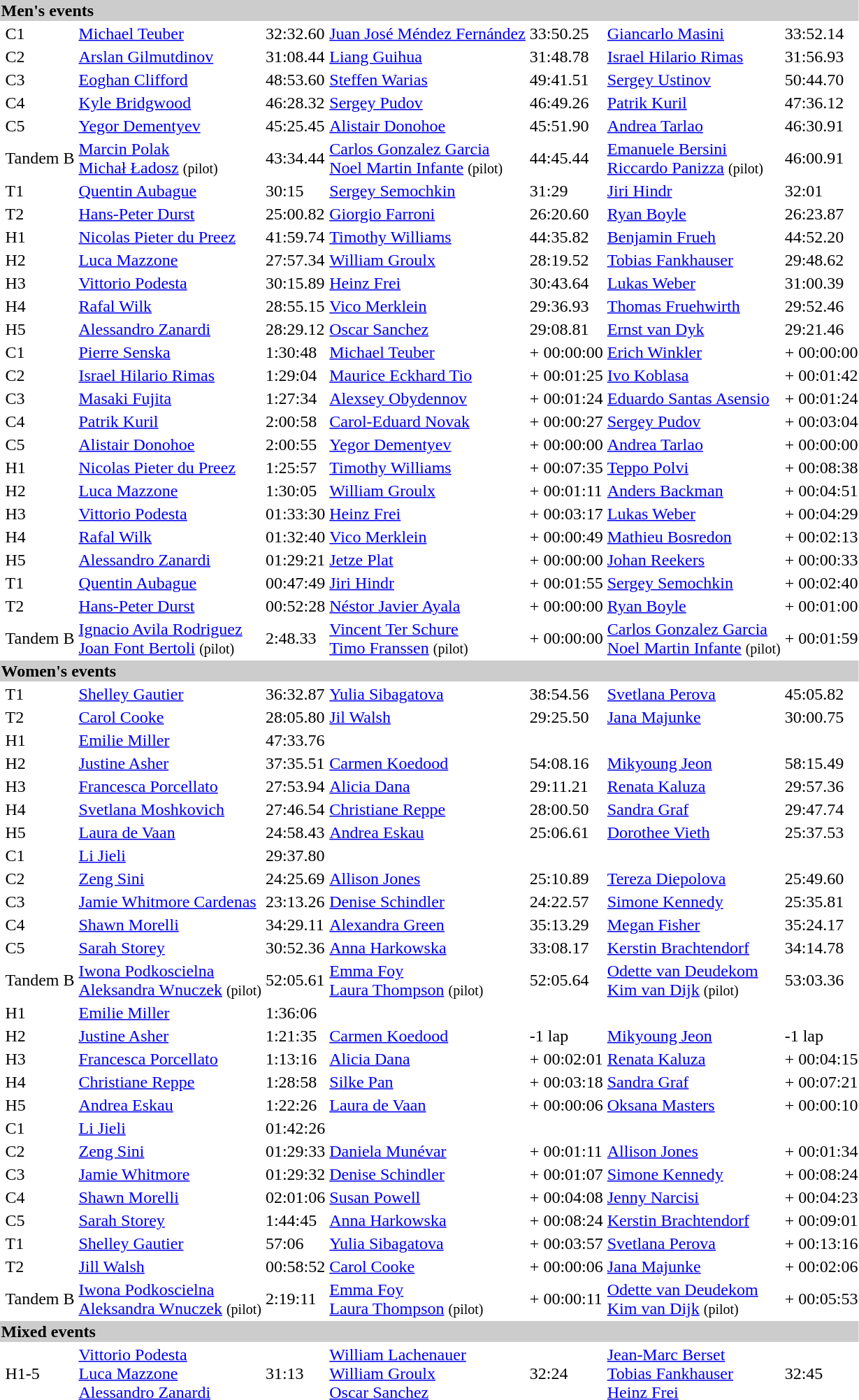<table>
<tr bgcolor="#cccccc">
<td colspan=8><strong>Men's events</strong></td>
</tr>
<tr>
<td rowspan="2"><br></td>
<td>C1</td>
<td><a href='#'>Michael Teuber</a><br><small></small></td>
<td>32:32.60</td>
<td><a href='#'>Juan José Méndez Fernández</a><br><small></small></td>
<td>33:50.25</td>
<td><a href='#'>Giancarlo Masini</a><br><small></small></td>
<td>33:52.14</td>
</tr>
<tr>
<td>C2</td>
<td><a href='#'>Arslan Gilmutdinov</a><br><small></small></td>
<td>31:08.44</td>
<td><a href='#'>Liang Guihua</a><br><small></small></td>
<td>31:48.78</td>
<td><a href='#'>Israel Hilario Rimas</a><br><small></small></td>
<td>31:56.93</td>
</tr>
<tr>
<td rowspan="4"><br></td>
<td>C3</td>
<td><a href='#'>Eoghan Clifford</a><br><small></small></td>
<td>48:53.60</td>
<td><a href='#'>Steffen Warias</a><br><small></small></td>
<td>49:41.51</td>
<td><a href='#'>Sergey Ustinov</a><br><small></small></td>
<td>50:44.70</td>
</tr>
<tr>
<td>C4</td>
<td><a href='#'>Kyle Bridgwood</a><br><small></small></td>
<td>46:28.32</td>
<td><a href='#'>Sergey Pudov</a><br><small></small></td>
<td>46:49.26</td>
<td><a href='#'>Patrik Kuril</a><br><small></small></td>
<td>47:36.12</td>
</tr>
<tr>
<td>C5</td>
<td><a href='#'>Yegor Dementyev</a><br><small></small></td>
<td>45:25.45</td>
<td><a href='#'>Alistair Donohoe</a><br><small></small></td>
<td>45:51.90</td>
<td><a href='#'>Andrea Tarlao</a><br><small></small></td>
<td>46:30.91</td>
</tr>
<tr>
<td>Tandem B</td>
<td><a href='#'>Marcin Polak</a><br><a href='#'>Michał Ładosz</a> <small>(pilot)</small><br><small></small></td>
<td>43:34.44</td>
<td><a href='#'>Carlos Gonzalez Garcia</a><br><a href='#'>Noel Martin Infante</a> <small>(pilot)</small><br><small></small></td>
<td>44:45.44</td>
<td><a href='#'>Emanuele Bersini</a><br><a href='#'>Riccardo Panizza</a> <small>(pilot)</small><br><small></small></td>
<td>46:00.91</td>
</tr>
<tr>
<td rowspan="4"><br></td>
<td>T1</td>
<td><a href='#'>Quentin Aubague</a><br><small></small></td>
<td>30:15</td>
<td><a href='#'>Sergey Semochkin</a><br><small></small></td>
<td>31:29</td>
<td><a href='#'>Jiri Hindr</a><br><small></small></td>
<td>32:01</td>
</tr>
<tr>
<td>T2</td>
<td><a href='#'>Hans-Peter Durst</a><br><small></small></td>
<td>25:00.82</td>
<td><a href='#'>Giorgio Farroni</a><br><small></small></td>
<td>26:20.60</td>
<td><a href='#'>Ryan Boyle</a><br><small></small></td>
<td>26:23.87</td>
</tr>
<tr>
<td>H1</td>
<td><a href='#'>Nicolas Pieter du Preez</a><br><small></small></td>
<td>41:59.74</td>
<td><a href='#'>Timothy Williams</a><br><small></small></td>
<td>44:35.82</td>
<td><a href='#'>Benjamin Frueh</a><br><small></small></td>
<td>44:52.20</td>
</tr>
<tr>
<td>H2</td>
<td><a href='#'>Luca Mazzone</a><br><small></small></td>
<td>27:57.34</td>
<td><a href='#'>William Groulx</a><br><small></small></td>
<td>28:19.52</td>
<td><a href='#'>Tobias Fankhauser</a><br><small></small></td>
<td>29:48.62</td>
</tr>
<tr>
<td rowspan="3"><br></td>
<td>H3</td>
<td><a href='#'>Vittorio Podesta</a><br><small></small></td>
<td>30:15.89</td>
<td><a href='#'>Heinz Frei</a><br><small></small></td>
<td>30:43.64</td>
<td><a href='#'>Lukas Weber</a><br><small></small></td>
<td>31:00.39</td>
</tr>
<tr>
<td>H4</td>
<td><a href='#'>Rafal Wilk</a><br><small></small></td>
<td>28:55.15</td>
<td><a href='#'>Vico Merklein</a><br><small></small></td>
<td>29:36.93</td>
<td><a href='#'>Thomas Fruehwirth</a><br><small></small></td>
<td>29:52.46</td>
</tr>
<tr>
<td>H5</td>
<td><a href='#'>Alessandro Zanardi</a><br><small></small></td>
<td>28:29.12</td>
<td><a href='#'>Oscar Sanchez</a><br><small></small></td>
<td>29:08.81</td>
<td><a href='#'>Ernst van Dyk</a><br><small></small></td>
<td>29:21.46</td>
</tr>
<tr>
<td rowspan="3"><br></td>
<td>C1</td>
<td><a href='#'>Pierre Senska</a><br></td>
<td>1:30:48</td>
<td><a href='#'>Michael Teuber</a><br></td>
<td>+ 00:00:00</td>
<td><a href='#'>Erich Winkler</a><br></td>
<td>+ 00:00:00</td>
</tr>
<tr>
<td>C2</td>
<td><a href='#'>Israel Hilario Rimas</a><br></td>
<td>1:29:04</td>
<td><a href='#'>Maurice Eckhard Tio</a><br></td>
<td>+ 00:01:25</td>
<td><a href='#'>Ivo Koblasa</a><br> </td>
<td>+ 00:01:42</td>
</tr>
<tr>
<td>C3</td>
<td><a href='#'>Masaki Fujita</a><br></td>
<td>1:27:34</td>
<td><a href='#'>Alexsey Obydennov</a><br></td>
<td>+ 00:01:24</td>
<td><a href='#'>Eduardo Santas Asensio</a><br> </td>
<td>+ 00:01:24</td>
</tr>
<tr>
<td rowspan="2"><br></td>
<td>C4</td>
<td><a href='#'>Patrik Kuril</a><br><small></small></td>
<td>2:00:58</td>
<td><a href='#'>Carol-Eduard Novak</a><br><small></small></td>
<td>+ 00:00:27</td>
<td><a href='#'>Sergey Pudov</a><br><small></small></td>
<td>+ 00:03:04</td>
</tr>
<tr>
<td>C5</td>
<td><a href='#'>Alistair Donohoe</a><br><small></small></td>
<td>2:00:55</td>
<td><a href='#'>Yegor Dementyev</a><br><small></small></td>
<td>+ 00:00:00</td>
<td><a href='#'>Andrea Tarlao</a><br><small></small></td>
<td>+ 00:00:00</td>
</tr>
<tr>
<td><br></td>
<td>H1</td>
<td><a href='#'>Nicolas Pieter du Preez</a><br><small></small></td>
<td>1:25:57</td>
<td><a href='#'>Timothy Williams</a><br><small></small></td>
<td>+ 00:07:35</td>
<td><a href='#'>Teppo Polvi</a><br><small></small></td>
<td>+ 00:08:38</td>
</tr>
<tr>
<td><br></td>
<td>H2</td>
<td><a href='#'>Luca Mazzone</a><br><small></small></td>
<td>1:30:05</td>
<td><a href='#'>William Groulx</a><br><small></small></td>
<td>+ 00:01:11</td>
<td><a href='#'>Anders Backman</a><br><small></small></td>
<td>+ 00:04:51</td>
</tr>
<tr>
<td rowspan="3"><br></td>
<td>H3</td>
<td><a href='#'>Vittorio Podesta</a><br><small></small></td>
<td>01:33:30</td>
<td><a href='#'>Heinz Frei</a><br><small></small></td>
<td>+ 00:03:17</td>
<td><a href='#'>Lukas Weber</a><br><small></small></td>
<td>+ 00:04:29</td>
</tr>
<tr>
<td>H4</td>
<td><a href='#'>Rafal Wilk</a><br><small></small></td>
<td>01:32:40</td>
<td><a href='#'>Vico Merklein</a><br><small></small></td>
<td>+ 00:00:49</td>
<td><a href='#'>Mathieu Bosredon</a><br><small></small></td>
<td>+ 00:02:13</td>
</tr>
<tr>
<td>H5</td>
<td><a href='#'>Alessandro Zanardi</a><br><small></small></td>
<td>01:29:21</td>
<td><a href='#'>Jetze Plat</a><br><small></small></td>
<td>+ 00:00:00</td>
<td><a href='#'>Johan Reekers</a><br><small></small></td>
<td>+ 00:00:33</td>
</tr>
<tr>
<td rowspan="1"><br></td>
<td>T1</td>
<td><a href='#'>Quentin Aubague</a><br></td>
<td>00:47:49</td>
<td><a href='#'>Jiri Hindr</a><br></td>
<td>+ 00:01:55</td>
<td><a href='#'>Sergey Semochkin</a><br></td>
<td>+ 00:02:40</td>
</tr>
<tr>
<td rowspan="1"><br></td>
<td>T2</td>
<td><a href='#'>Hans-Peter Durst</a><br></td>
<td>00:52:28</td>
<td><a href='#'>Néstor Javier Ayala</a><br></td>
<td>+ 00:00:00</td>
<td><a href='#'>Ryan Boyle</a><br> </td>
<td>+ 00:01:00</td>
</tr>
<tr>
<td rowspan="1"><br></td>
<td>Tandem B</td>
<td><a href='#'>Ignacio Avila Rodriguez</a><br><a href='#'>Joan Font Bertoli</a> <small>(pilot)</small><br><small></small></td>
<td>2:48.33</td>
<td><a href='#'>Vincent Ter Schure</a><br><a href='#'>Timo Franssen</a> <small>(pilot)</small><br><small></small></td>
<td>+ 00:00:00</td>
<td><a href='#'>Carlos Gonzalez Garcia</a><br><a href='#'>Noel Martin Infante</a> <small>(pilot)</small><br><small></small></td>
<td>+ 00:01:59</td>
</tr>
<tr bgcolor="#cccccc">
<td colspan=8><strong>Women's events</strong></td>
</tr>
<tr>
<td rowspan="10"><br></td>
<td>T1</td>
<td><a href='#'>Shelley Gautier</a><br><small></small></td>
<td>36:32.87</td>
<td><a href='#'>Yulia Sibagatova</a><br><small></small></td>
<td>38:54.56</td>
<td><a href='#'>Svetlana Perova</a><br><small></small></td>
<td>45:05.82</td>
</tr>
<tr>
<td>T2</td>
<td><a href='#'>Carol Cooke</a><br><small></small></td>
<td>28:05.80</td>
<td><a href='#'>Jil Walsh</a><br><small></small></td>
<td>29:25.50</td>
<td><a href='#'>Jana Majunke</a><br><small></small></td>
<td>30:00.75</td>
</tr>
<tr>
<td>H1</td>
<td><a href='#'>Emilie Miller</a><br><small></small></td>
<td>47:33.76</td>
<td colspan="4"></td>
</tr>
<tr>
<td>H2</td>
<td><a href='#'>Justine Asher</a><br><small></small></td>
<td>37:35.51</td>
<td><a href='#'>Carmen Koedood</a><br><small></small></td>
<td>54:08.16</td>
<td><a href='#'>Mikyoung Jeon</a><br><small></small></td>
<td>58:15.49</td>
</tr>
<tr>
<td>H3</td>
<td><a href='#'>Francesca Porcellato</a><br><small></small></td>
<td>27:53.94</td>
<td><a href='#'>Alicia Dana</a><br><small></small></td>
<td>29:11.21</td>
<td><a href='#'>Renata Kaluza</a><br><small></small></td>
<td>29:57.36</td>
</tr>
<tr>
<td>H4</td>
<td><a href='#'>Svetlana Moshkovich</a><br><small></small></td>
<td>27:46.54</td>
<td><a href='#'>Christiane Reppe</a><br><small></small></td>
<td>28:00.50</td>
<td><a href='#'>Sandra Graf</a><br><small></small></td>
<td>29:47.74</td>
</tr>
<tr>
<td>H5</td>
<td><a href='#'>Laura de Vaan</a><br><small></small></td>
<td>24:58.43</td>
<td><a href='#'>Andrea Eskau</a><br><small></small></td>
<td>25:06.61</td>
<td><a href='#'>Dorothee Vieth</a><br><small></small></td>
<td>25:37.53</td>
</tr>
<tr>
<td>C1</td>
<td><a href='#'>Li Jieli</a><br><small></small></td>
<td>29:37.80</td>
<td colspan="4"></td>
</tr>
<tr>
<td>C2</td>
<td><a href='#'>Zeng Sini</a><br><small></small></td>
<td>24:25.69</td>
<td><a href='#'>Allison Jones</a><br><small></small></td>
<td>25:10.89</td>
<td><a href='#'>Tereza Diepolova</a><br><small></small></td>
<td>25:49.60</td>
</tr>
<tr>
<td>C3</td>
<td><a href='#'>Jamie Whitmore Cardenas</a><br><small></small></td>
<td>23:13.26</td>
<td><a href='#'>Denise Schindler</a><br><small></small></td>
<td>24:22.57</td>
<td><a href='#'>Simone Kennedy</a><br><small></small></td>
<td>25:35.81</td>
</tr>
<tr>
<td rowspan="2"><br></td>
<td>C4</td>
<td><a href='#'>Shawn Morelli</a><br><small></small></td>
<td>34:29.11</td>
<td><a href='#'>Alexandra Green</a><br><small></small></td>
<td>35:13.29</td>
<td><a href='#'>Megan Fisher</a><br><small></small></td>
<td>35:24.17</td>
</tr>
<tr>
<td>C5</td>
<td><a href='#'>Sarah Storey</a><br><small></small></td>
<td>30:52.36</td>
<td><a href='#'>Anna Harkowska</a><br><small></small></td>
<td>33:08.17</td>
<td><a href='#'>Kerstin Brachtendorf</a><br><small></small></td>
<td>34:14.78</td>
</tr>
<tr>
<td rowspan="1"><br></td>
<td>Tandem B</td>
<td><a href='#'>Iwona Podkoscielna</a><br><a href='#'>Aleksandra Wnuczek</a> <small>(pilot)</small><br><small></small></td>
<td>52:05.61</td>
<td><a href='#'>Emma Foy</a><br><a href='#'>Laura Thompson</a> <small>(pilot)</small><br><small></small></td>
<td>52:05.64</td>
<td><a href='#'>Odette van Deudekom</a><br><a href='#'>Kim van Dijk</a> <small>(pilot)</small><br><small></small></td>
<td>53:03.36</td>
</tr>
<tr>
<td><br></td>
<td>H1</td>
<td><a href='#'>Emilie Miller</a><br><small></small></td>
<td>1:36:06</td>
<td colspan="4"></td>
</tr>
<tr>
<td><br></td>
<td>H2</td>
<td><a href='#'>Justine Asher</a><br><small></small></td>
<td>1:21:35</td>
<td><a href='#'>Carmen Koedood</a><br><small></small></td>
<td>-1 lap</td>
<td><a href='#'>Mikyoung Jeon</a><br><small></small></td>
<td>-1 lap</td>
</tr>
<tr>
<td><br></td>
<td>H3</td>
<td><a href='#'>Francesca Porcellato</a><br><small></small></td>
<td>1:13:16</td>
<td><a href='#'>Alicia Dana</a><br><small></small></td>
<td>+ 00:02:01</td>
<td><a href='#'>Renata Kaluza</a><br><small></small></td>
<td>+ 00:04:15</td>
</tr>
<tr>
<td rowspan="5"><br></td>
<td>H4</td>
<td><a href='#'>Christiane Reppe</a><br><small></small></td>
<td>1:28:58</td>
<td><a href='#'>Silke Pan</a><br><small></small></td>
<td>+ 00:03:18</td>
<td><a href='#'>Sandra Graf</a><br><small></small></td>
<td>+ 00:07:21</td>
</tr>
<tr>
<td>H5</td>
<td><a href='#'>Andrea Eskau</a><br><small></small></td>
<td>1:22:26</td>
<td><a href='#'>Laura de Vaan</a><br><small></small></td>
<td>+ 00:00:06</td>
<td><a href='#'>Oksana Masters</a><br><small></small></td>
<td>+ 00:00:10</td>
</tr>
<tr>
<td>C1</td>
<td><a href='#'>Li Jieli</a><br><small></small></td>
<td>01:42:26</td>
<td colspan="4"></td>
</tr>
<tr>
<td>C2</td>
<td><a href='#'>Zeng Sini</a><br></td>
<td>01:29:33</td>
<td><a href='#'>Daniela Munévar</a><br></td>
<td>+ 00:01:11</td>
<td><a href='#'>Allison Jones</a><br> </td>
<td>+ 00:01:34</td>
</tr>
<tr>
<td>C3</td>
<td><a href='#'>Jamie Whitmore</a><br></td>
<td>01:29:32</td>
<td><a href='#'>Denise Schindler</a><br></td>
<td>+ 00:01:07</td>
<td><a href='#'>Simone Kennedy</a><br> </td>
<td>+ 00:08:24</td>
</tr>
<tr>
<td rowspan="2"><br></td>
<td>C4</td>
<td><a href='#'>Shawn Morelli</a><br><small></small></td>
<td>02:01:06</td>
<td><a href='#'>Susan Powell</a><br><small></small></td>
<td>+ 00:04:08</td>
<td><a href='#'>Jenny Narcisi</a><br><small></small></td>
<td>+ 00:04:23</td>
</tr>
<tr>
<td>C5</td>
<td><a href='#'>Sarah Storey</a><br><small></small></td>
<td>1:44:45</td>
<td><a href='#'>Anna Harkowska</a><br><small></small></td>
<td>+ 00:08:24</td>
<td><a href='#'>Kerstin Brachtendorf</a><br><small></small></td>
<td>+ 00:09:01</td>
</tr>
<tr>
<td rowspan="1"><br></td>
<td>T1</td>
<td><a href='#'>Shelley Gautier</a><br></td>
<td>57:06</td>
<td><a href='#'>Yulia Sibagatova</a><br></td>
<td>+ 00:03:57</td>
<td><a href='#'>Svetlana Perova</a><br></td>
<td>+ 00:13:16</td>
</tr>
<tr>
<td rowspan="1"><br></td>
<td>T2</td>
<td><a href='#'>Jill Walsh</a><br></td>
<td>00:58:52</td>
<td><a href='#'>Carol Cooke</a><br></td>
<td>+ 00:00:06</td>
<td><a href='#'>Jana Majunke</a><br> </td>
<td>+  00:02:06</td>
</tr>
<tr>
<td rowspan="1"><br></td>
<td>Tandem B</td>
<td><a href='#'>Iwona Podkoscielna</a><br><a href='#'>Aleksandra Wnuczek</a> <small>(pilot)</small><br><small></small></td>
<td>2:19:11</td>
<td><a href='#'>Emma Foy</a><br><a href='#'>Laura Thompson</a> <small>(pilot)</small><br><small></small></td>
<td>+ 00:00:11</td>
<td><a href='#'>Odette van Deudekom</a><br><a href='#'>Kim van Dijk</a> <small>(pilot)</small><br><small></small></td>
<td>+ 00:05:53</td>
</tr>
<tr bgcolor="#cccccc">
<td colspan=8><strong>Mixed events</strong></td>
</tr>
<tr>
<td><br></td>
<td>H1-5</td>
<td><a href='#'>Vittorio Podesta</a><br><a href='#'>Luca Mazzone</a><br><a href='#'>Alessandro Zanardi</a><br><small></small></td>
<td>31:13</td>
<td><a href='#'>William Lachenauer</a><br><a href='#'>William Groulx</a><br><a href='#'>Oscar Sanchez</a><br><small></small></td>
<td>32:24</td>
<td><a href='#'>Jean-Marc Berset</a><br><a href='#'>Tobias Fankhauser</a><br><a href='#'>Heinz Frei</a><br><small></small></td>
<td>32:45</td>
</tr>
</table>
